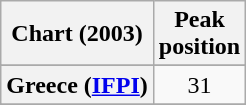<table class="wikitable sortable plainrowheaders" style="text-align:center">
<tr>
<th scope="col">Chart (2003)</th>
<th scope="col">Peak<br>position</th>
</tr>
<tr>
</tr>
<tr>
<th scope="row">Greece (<a href='#'>IFPI</a>)</th>
<td>31</td>
</tr>
<tr>
</tr>
<tr>
</tr>
<tr>
</tr>
<tr>
</tr>
</table>
